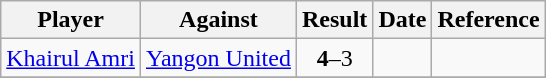<table class="wikitable">
<tr>
<th>Player</th>
<th>Against</th>
<th style="text-align:center">Result</th>
<th>Date</th>
<th>Reference</th>
</tr>
<tr>
<td> <a href='#'>Khairul Amri</a></td>
<td> <a href='#'>Yangon United</a></td>
<td style="text-align:center;"><strong>4</strong>–3</td>
<td></td>
<td></td>
</tr>
<tr>
</tr>
</table>
